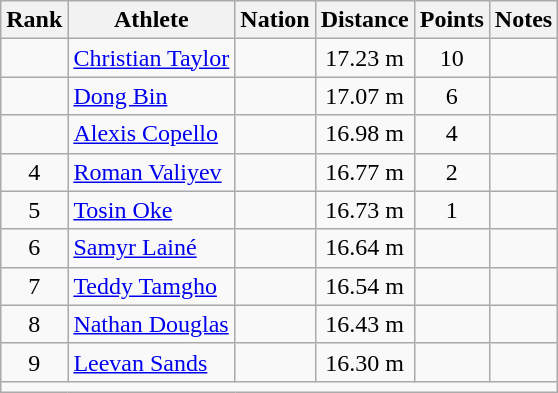<table class="wikitable mw-datatable sortable" style="text-align:center;">
<tr>
<th>Rank</th>
<th>Athlete</th>
<th>Nation</th>
<th>Distance</th>
<th>Points</th>
<th>Notes</th>
</tr>
<tr>
<td></td>
<td align=left><a href='#'>Christian Taylor</a></td>
<td align=left></td>
<td>17.23 m </td>
<td>10</td>
<td></td>
</tr>
<tr>
<td></td>
<td align=left><a href='#'>Dong Bin</a></td>
<td align=left></td>
<td>17.07 m </td>
<td>6</td>
<td></td>
</tr>
<tr>
<td></td>
<td align=left><a href='#'>Alexis Copello</a></td>
<td align=left></td>
<td>16.98 m </td>
<td>4</td>
<td></td>
</tr>
<tr>
<td>4</td>
<td align=left><a href='#'>Roman Valiyev</a></td>
<td align=left></td>
<td>16.77 m </td>
<td>2</td>
<td></td>
</tr>
<tr>
<td>5</td>
<td align=left><a href='#'>Tosin Oke</a></td>
<td align=left></td>
<td>16.73 m </td>
<td>1</td>
<td></td>
</tr>
<tr>
<td>6</td>
<td align=left><a href='#'>Samyr Lainé</a></td>
<td align=left></td>
<td>16.64 m </td>
<td></td>
<td></td>
</tr>
<tr>
<td>7</td>
<td align=left><a href='#'>Teddy Tamgho</a></td>
<td align=left></td>
<td>16.54 m </td>
<td></td>
<td></td>
</tr>
<tr>
<td>8</td>
<td align=left><a href='#'>Nathan Douglas</a></td>
<td align=left></td>
<td>16.43 m </td>
<td></td>
<td></td>
</tr>
<tr>
<td>9</td>
<td align=left><a href='#'>Leevan Sands</a></td>
<td align=left></td>
<td>16.30 m </td>
<td></td>
<td></td>
</tr>
<tr class="sortbottom">
<td colspan=6></td>
</tr>
</table>
